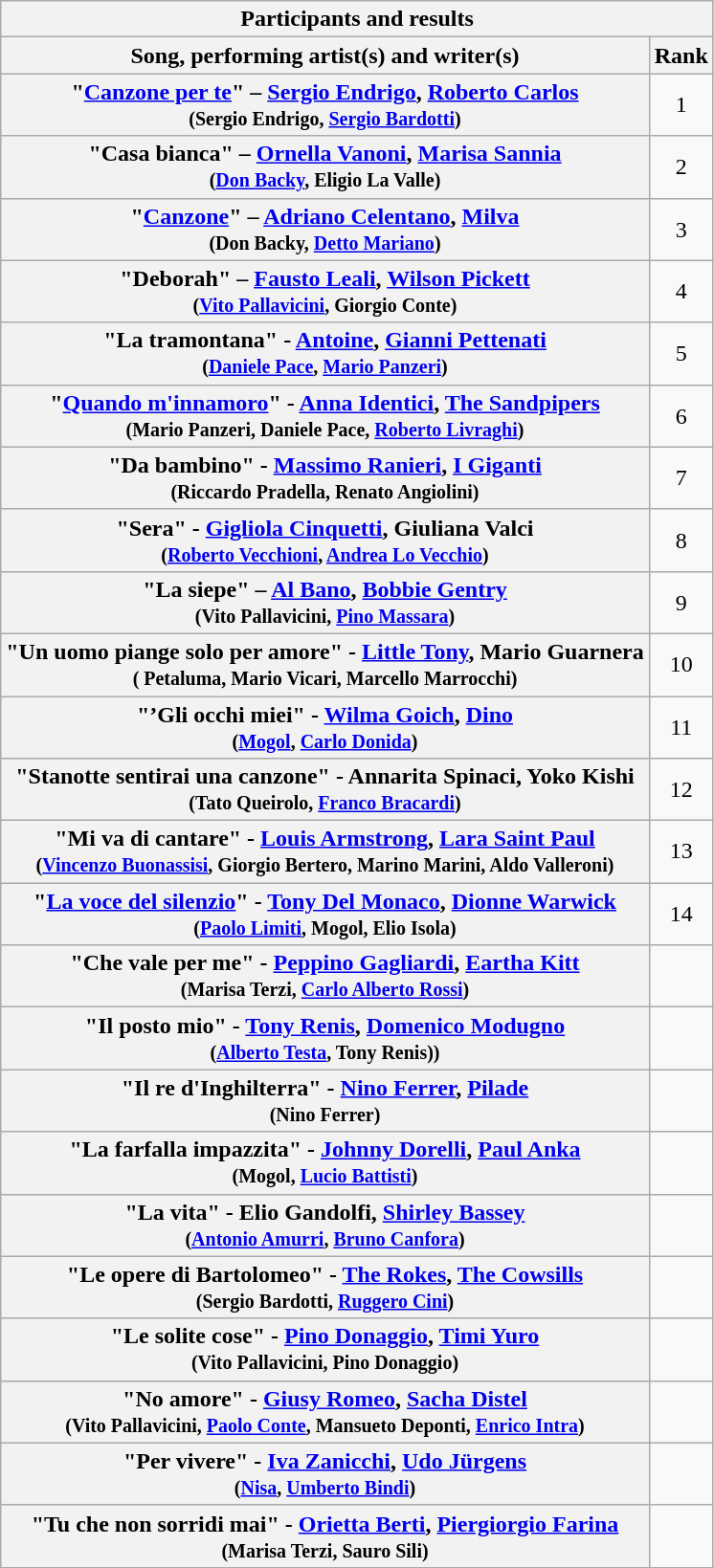<table class="plainrowheaders wikitable">
<tr>
<th colspan="3">Participants and results</th>
</tr>
<tr>
<th>Song, performing artist(s) and writer(s)</th>
<th>Rank</th>
</tr>
<tr>
<th scope="row">"<a href='#'>Canzone per te</a>" – <a href='#'>Sergio Endrigo</a>, <a href='#'>Roberto Carlos</a> <br><small> 	(Sergio Endrigo, <a href='#'>Sergio Bardotti</a>)</small></th>
<td style="text-align:center;">1</td>
</tr>
<tr>
<th scope="row">"Casa bianca" – <a href='#'>Ornella Vanoni</a>, <a href='#'>Marisa Sannia</a>  <br><small>(<a href='#'>Don Backy</a>, Eligio La Valle)</small></th>
<td style="text-align:center;">2</td>
</tr>
<tr>
<th scope="row">"<a href='#'>Canzone</a>" – <a href='#'>Adriano Celentano</a>, <a href='#'>Milva</a>  <br><small> 	(Don Backy, <a href='#'>Detto Mariano</a>) </small></th>
<td style="text-align:center;">3</td>
</tr>
<tr>
<th scope="row">"Deborah"  –  	<a href='#'>Fausto Leali</a>, <a href='#'>Wilson Pickett</a>  <br><small>(<a href='#'>Vito Pallavicini</a>, Giorgio Conte)</small></th>
<td style="text-align:center;">4</td>
</tr>
<tr>
<th scope="row">"La tramontana" - <a href='#'>Antoine</a>, <a href='#'>Gianni Pettenati</a> <br><small>(<a href='#'>Daniele Pace</a>, <a href='#'>Mario Panzeri</a>)  </small></th>
<td style="text-align:center;">5</td>
</tr>
<tr>
<th scope="row">"<a href='#'>Quando m'innamoro</a>" -  	<a href='#'>Anna Identici</a>, <a href='#'>The Sandpipers</a> <br><small>(Mario Panzeri, Daniele Pace, <a href='#'>Roberto Livraghi</a>)</small></th>
<td style="text-align:center;">6</td>
</tr>
<tr>
<th scope="row">"Da bambino" -   <a href='#'>Massimo Ranieri</a>, <a href='#'>I Giganti</a>  <br><small> (Riccardo Pradella, Renato Angiolini) </small></th>
<td style="text-align:center;">7</td>
</tr>
<tr>
<th scope="row">"Sera" -   	<a href='#'>Gigliola Cinquetti</a>, Giuliana Valci  <br><small> 	(<a href='#'>Roberto Vecchioni</a>, <a href='#'>Andrea Lo Vecchio</a>)</small></th>
<td style="text-align:center;">8</td>
</tr>
<tr>
<th scope="row">"La siepe" – 	 <a href='#'>Al Bano</a>, <a href='#'>Bobbie Gentry</a>  <br><small> 	(Vito Pallavicini, <a href='#'>Pino Massara</a>)</small></th>
<td style="text-align:center;">9</td>
</tr>
<tr>
<th scope="row">"Un uomo piange solo per amore" -  	<a href='#'>Little Tony</a>, Mario Guarnera <br><small> 	 	( Petaluma, Mario Vicari, Marcello Marrocchi) </small></th>
<td style="text-align:center;">10</td>
</tr>
<tr>
<th scope="row">"’Gli occhi miei" -  	<a href='#'>Wilma Goich</a>, <a href='#'>Dino</a> <br><small>   (<a href='#'>Mogol</a>, <a href='#'>Carlo Donida</a>) </small></th>
<td style="text-align:center;">11</td>
</tr>
<tr>
<th scope="row">"Stanotte sentirai una canzone" -  	Annarita Spinaci, Yoko Kishi <br><small> 	(Tato Queirolo, <a href='#'>Franco Bracardi</a>)</small></th>
<td style="text-align:center;">12</td>
</tr>
<tr>
<th scope="row">"Mi va di cantare" - <a href='#'>Louis Armstrong</a>, <a href='#'>Lara Saint Paul</a> <br><small> 	 (<a href='#'>Vincenzo Buonassisi</a>, Giorgio Bertero, Marino Marini, Aldo Valleroni) </small></th>
<td style="text-align:center;">13</td>
</tr>
<tr>
<th scope="row">"<a href='#'>La voce del silenzio</a>" -  <a href='#'>Tony Del Monaco</a>, <a href='#'>Dionne Warwick</a>  <br><small> 	(<a href='#'>Paolo Limiti</a>, Mogol, Elio Isola) </small></th>
<td style="text-align:center;">14</td>
</tr>
<tr>
<th scope="row">"Che vale per me" - <a href='#'>Peppino Gagliardi</a>, <a href='#'>Eartha Kitt</a> <br><small> 	(Marisa Terzi, <a href='#'>Carlo Alberto Rossi</a>) </small></th>
<td></td>
</tr>
<tr>
<th scope="row">"Il posto mio" -  <a href='#'>Tony Renis</a>, <a href='#'>Domenico Modugno</a> <br><small> 	(<a href='#'>Alberto Testa</a>, Tony Renis))</small></th>
<td></td>
</tr>
<tr>
<th scope="row">"Il re d'Inghilterra" - <a href='#'>Nino Ferrer</a>, <a href='#'>Pilade</a> <br><small>  (Nino Ferrer) </small></th>
<td></td>
</tr>
<tr>
<th scope="row">"La farfalla impazzita" - <a href='#'>Johnny Dorelli</a>, <a href='#'>Paul Anka</a> <br><small> (Mogol, <a href='#'>Lucio Battisti</a>) </small></th>
<td></td>
</tr>
<tr>
<th scope="row">"La vita" -  Elio Gandolfi, <a href='#'>Shirley Bassey</a> <br><small> 	(<a href='#'>Antonio Amurri</a>, <a href='#'>Bruno Canfora</a>) </small></th>
<td></td>
</tr>
<tr>
<th scope="row">"Le opere di Bartolomeo" -  <a href='#'>The Rokes</a>, <a href='#'>The Cowsills</a> <br><small> (Sergio Bardotti, <a href='#'>Ruggero Cini</a>) </small></th>
<td></td>
</tr>
<tr>
<th scope="row">"Le solite cose" - <a href='#'>Pino Donaggio</a>, <a href='#'>Timi Yuro</a> <br><small> 	(Vito Pallavicini, Pino Donaggio) </small></th>
<td></td>
</tr>
<tr>
<th scope="row">"No amore" - <a href='#'>Giusy Romeo</a>, <a href='#'>Sacha Distel</a>   <br><small> 	(Vito Pallavicini, <a href='#'>Paolo Conte</a>, Mansueto Deponti, <a href='#'>Enrico Intra</a>) </small></th>
<td></td>
</tr>
<tr>
<th scope="row">"Per vivere" -  <a href='#'>Iva Zanicchi</a>, <a href='#'>Udo Jürgens</a>   <br><small> 	(<a href='#'>Nisa</a>, <a href='#'>Umberto Bindi</a>) </small></th>
<td></td>
</tr>
<tr>
<th scope="row">"Tu che non sorridi mai" - <a href='#'>Orietta Berti</a>, <a href='#'>Piergiorgio Farina</a>   <br><small> 	(Marisa Terzi, Sauro Sili) </small></th>
<td></td>
</tr>
<tr>
</tr>
</table>
